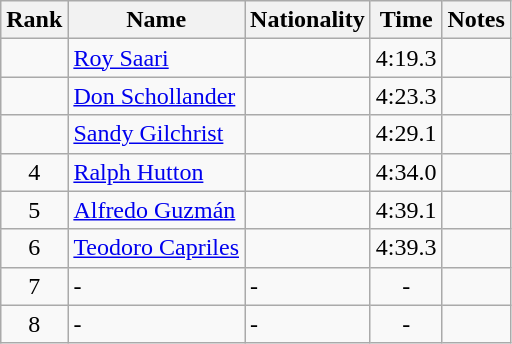<table class="wikitable sortable" style="text-align:center">
<tr>
<th>Rank</th>
<th>Name</th>
<th>Nationality</th>
<th>Time</th>
<th>Notes</th>
</tr>
<tr>
<td></td>
<td align=left><a href='#'>Roy Saari</a></td>
<td align=left></td>
<td>4:19.3</td>
<td></td>
</tr>
<tr>
<td></td>
<td align=left><a href='#'>Don Schollander</a></td>
<td align=left></td>
<td>4:23.3</td>
<td></td>
</tr>
<tr>
<td></td>
<td align=left><a href='#'>Sandy Gilchrist</a></td>
<td align=left></td>
<td>4:29.1</td>
<td></td>
</tr>
<tr>
<td>4</td>
<td align=left><a href='#'>Ralph Hutton</a></td>
<td align=left></td>
<td>4:34.0</td>
<td></td>
</tr>
<tr>
<td>5</td>
<td align=left><a href='#'>Alfredo Guzmán</a></td>
<td align=left></td>
<td>4:39.1</td>
<td></td>
</tr>
<tr>
<td>6</td>
<td align=left><a href='#'>Teodoro Capriles</a></td>
<td align=left></td>
<td>4:39.3</td>
<td></td>
</tr>
<tr>
<td>7</td>
<td align=left>-</td>
<td align=left>-</td>
<td>-</td>
<td></td>
</tr>
<tr>
<td>8</td>
<td align=left>-</td>
<td align=left>-</td>
<td>-</td>
<td></td>
</tr>
</table>
